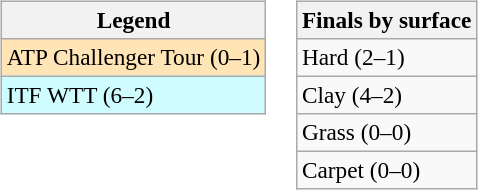<table>
<tr valign=top>
<td><br><table class=wikitable style=font-size:97%>
<tr>
<th>Legend</th>
</tr>
<tr style="background:moccasin;">
<td>ATP Challenger Tour (0–1)</td>
</tr>
<tr style="background:#cffcff;">
<td>ITF WTT (6–2)</td>
</tr>
</table>
</td>
<td><br><table class=wikitable style=font-size:97%>
<tr>
<th>Finals by surface</th>
</tr>
<tr>
<td>Hard (2–1)</td>
</tr>
<tr>
<td>Clay (4–2)</td>
</tr>
<tr>
<td>Grass (0–0)</td>
</tr>
<tr>
<td>Carpet (0–0)</td>
</tr>
</table>
</td>
</tr>
</table>
